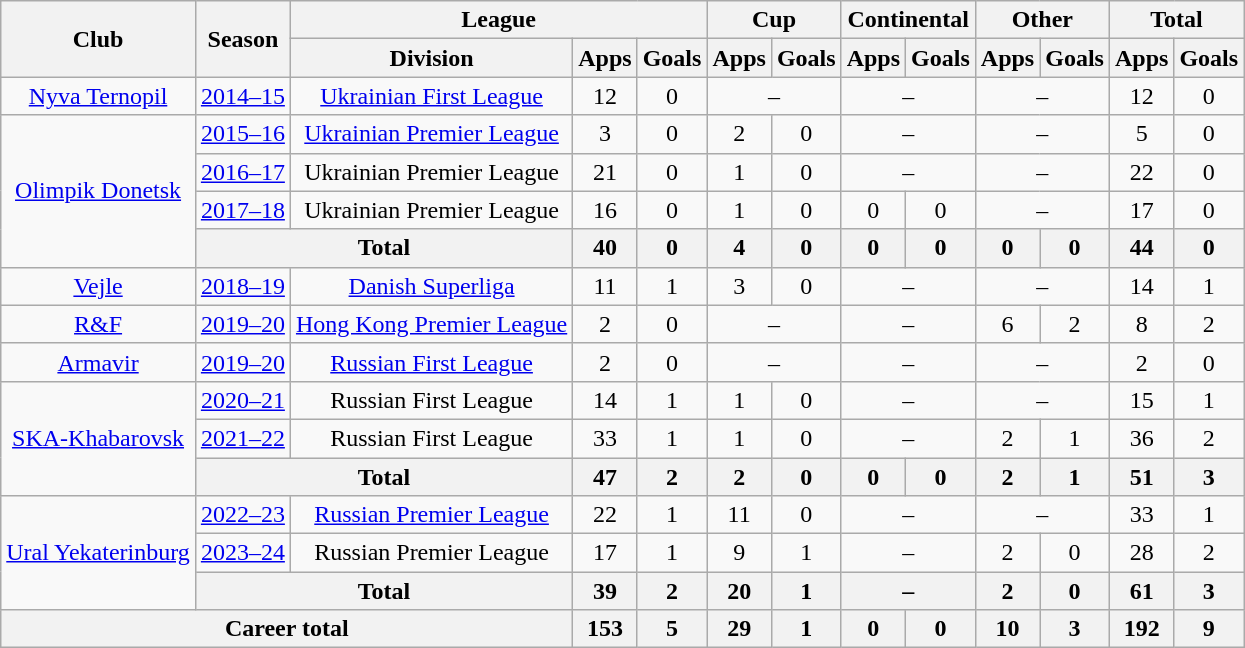<table class="wikitable" style="text-align: center;">
<tr>
<th rowspan=2>Club</th>
<th rowspan=2>Season</th>
<th colspan=3>League</th>
<th colspan=2>Cup</th>
<th colspan=2>Continental</th>
<th colspan=2>Other</th>
<th colspan=2>Total</th>
</tr>
<tr>
<th>Division</th>
<th>Apps</th>
<th>Goals</th>
<th>Apps</th>
<th>Goals</th>
<th>Apps</th>
<th>Goals</th>
<th>Apps</th>
<th>Goals</th>
<th>Apps</th>
<th>Goals</th>
</tr>
<tr>
<td><a href='#'>Nyva Ternopil</a></td>
<td><a href='#'>2014–15</a></td>
<td><a href='#'>Ukrainian First League</a></td>
<td>12</td>
<td>0</td>
<td colspan=2>–</td>
<td colspan=2>–</td>
<td colspan=2>–</td>
<td>12</td>
<td>0</td>
</tr>
<tr>
<td rowspan="4"><a href='#'>Olimpik Donetsk</a></td>
<td><a href='#'>2015–16</a></td>
<td><a href='#'>Ukrainian Premier League</a></td>
<td>3</td>
<td>0</td>
<td>2</td>
<td>0</td>
<td colspan=2>–</td>
<td colspan=2>–</td>
<td>5</td>
<td>0</td>
</tr>
<tr>
<td><a href='#'>2016–17</a></td>
<td>Ukrainian Premier League</td>
<td>21</td>
<td>0</td>
<td>1</td>
<td>0</td>
<td colspan=2>–</td>
<td colspan=2>–</td>
<td>22</td>
<td>0</td>
</tr>
<tr>
<td><a href='#'>2017–18</a></td>
<td>Ukrainian Premier League</td>
<td>16</td>
<td>0</td>
<td>1</td>
<td>0</td>
<td>0</td>
<td>0</td>
<td colspan=2>–</td>
<td>17</td>
<td>0</td>
</tr>
<tr>
<th colspan=2>Total</th>
<th>40</th>
<th>0</th>
<th>4</th>
<th>0</th>
<th>0</th>
<th>0</th>
<th>0</th>
<th>0</th>
<th>44</th>
<th>0</th>
</tr>
<tr>
<td><a href='#'>Vejle</a></td>
<td><a href='#'>2018–19</a></td>
<td><a href='#'>Danish Superliga</a></td>
<td>11</td>
<td>1</td>
<td>3</td>
<td>0</td>
<td colspan=2>–</td>
<td colspan=2>–</td>
<td>14</td>
<td>1</td>
</tr>
<tr>
<td><a href='#'>R&F</a></td>
<td><a href='#'>2019–20</a></td>
<td><a href='#'>Hong Kong Premier League</a></td>
<td>2</td>
<td>0</td>
<td colspan=2>–</td>
<td colspan=2>–</td>
<td>6</td>
<td>2</td>
<td>8</td>
<td>2</td>
</tr>
<tr>
<td><a href='#'>Armavir</a></td>
<td><a href='#'>2019–20</a></td>
<td><a href='#'>Russian First League</a></td>
<td>2</td>
<td>0</td>
<td colspan=2>–</td>
<td colspan=2>–</td>
<td colspan=2>–</td>
<td>2</td>
<td>0</td>
</tr>
<tr>
<td rowspan="3"><a href='#'>SKA-Khabarovsk</a></td>
<td><a href='#'>2020–21</a></td>
<td>Russian First League</td>
<td>14</td>
<td>1</td>
<td>1</td>
<td>0</td>
<td colspan=2>–</td>
<td colspan=2>–</td>
<td>15</td>
<td>1</td>
</tr>
<tr>
<td><a href='#'>2021–22</a></td>
<td>Russian First League</td>
<td>33</td>
<td>1</td>
<td>1</td>
<td>0</td>
<td colspan=2>–</td>
<td>2</td>
<td>1</td>
<td>36</td>
<td>2</td>
</tr>
<tr>
<th colspan=2>Total</th>
<th>47</th>
<th>2</th>
<th>2</th>
<th>0</th>
<th>0</th>
<th>0</th>
<th>2</th>
<th>1</th>
<th>51</th>
<th>3</th>
</tr>
<tr>
<td rowspan="3"><a href='#'>Ural Yekaterinburg</a></td>
<td><a href='#'>2022–23</a></td>
<td><a href='#'>Russian Premier League</a></td>
<td>22</td>
<td>1</td>
<td>11</td>
<td>0</td>
<td colspan=2>–</td>
<td colspan=2>–</td>
<td>33</td>
<td>1</td>
</tr>
<tr>
<td><a href='#'>2023–24</a></td>
<td>Russian Premier League</td>
<td>17</td>
<td>1</td>
<td>9</td>
<td>1</td>
<td colspan=2>–</td>
<td>2</td>
<td>0</td>
<td>28</td>
<td>2</td>
</tr>
<tr>
<th colspan=2>Total</th>
<th>39</th>
<th>2</th>
<th>20</th>
<th>1</th>
<th colspan=2>–</th>
<th>2</th>
<th>0</th>
<th>61</th>
<th>3</th>
</tr>
<tr>
<th colspan=3>Career total</th>
<th>153</th>
<th>5</th>
<th>29</th>
<th>1</th>
<th>0</th>
<th>0</th>
<th>10</th>
<th>3</th>
<th>192</th>
<th>9</th>
</tr>
</table>
